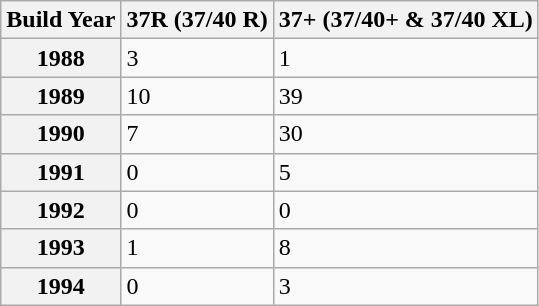<table class="wikitable">
<tr>
<th>Build Year</th>
<th>37R (37/40 R)</th>
<th>37+ (37/40+ & 37/40 XL)</th>
</tr>
<tr>
<th>1988</th>
<td>3</td>
<td>1</td>
</tr>
<tr>
<th>1989</th>
<td>10</td>
<td>39</td>
</tr>
<tr>
<th>1990</th>
<td>7</td>
<td>30</td>
</tr>
<tr>
<th>1991</th>
<td>0</td>
<td>5</td>
</tr>
<tr>
<th>1992</th>
<td>0</td>
<td>0</td>
</tr>
<tr>
<th>1993</th>
<td>1</td>
<td>8</td>
</tr>
<tr>
<th>1994</th>
<td>0</td>
<td>3</td>
</tr>
</table>
